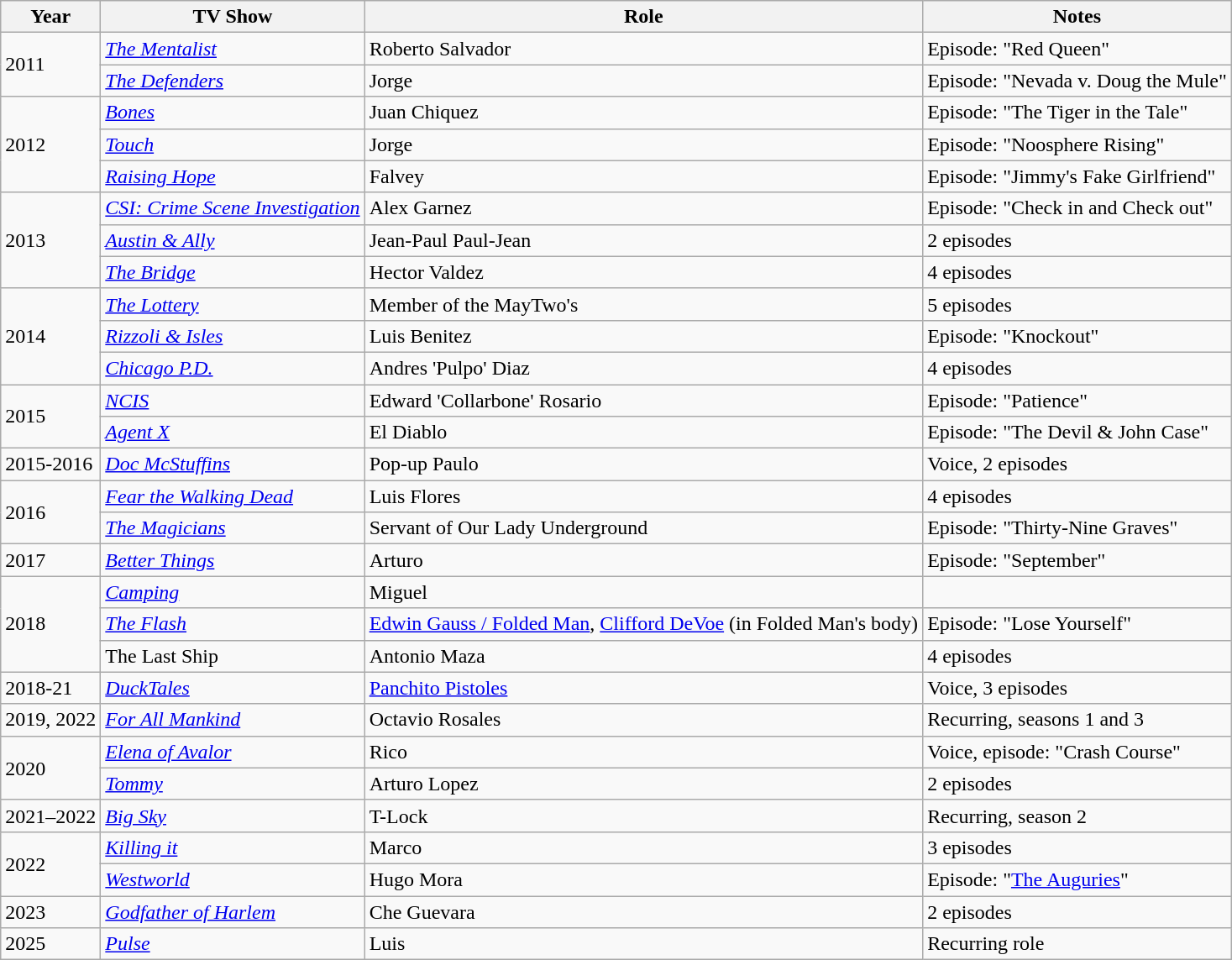<table class="wikitable sortable">
<tr>
<th>Year</th>
<th>TV Show</th>
<th>Role</th>
<th>Notes</th>
</tr>
<tr>
<td rowspan="2">2011</td>
<td><em><a href='#'>The Mentalist</a></em></td>
<td>Roberto Salvador</td>
<td>Episode: "Red Queen"</td>
</tr>
<tr>
<td><em><a href='#'>The Defenders</a></em></td>
<td>Jorge</td>
<td>Episode: "Nevada v. Doug the Mule"</td>
</tr>
<tr>
<td rowspan="3">2012</td>
<td><em><a href='#'>Bones</a></em></td>
<td>Juan Chiquez</td>
<td>Episode: "The Tiger in the Tale"</td>
</tr>
<tr>
<td><em><a href='#'>Touch</a></em></td>
<td>Jorge</td>
<td>Episode: "Noosphere Rising"</td>
</tr>
<tr>
<td><em><a href='#'>Raising Hope</a></em></td>
<td>Falvey</td>
<td>Episode: "Jimmy's Fake Girlfriend"</td>
</tr>
<tr>
<td rowspan="3">2013</td>
<td><em><a href='#'>CSI: Crime Scene Investigation</a></em></td>
<td>Alex Garnez</td>
<td>Episode: "Check in and Check out"</td>
</tr>
<tr>
<td><em><a href='#'>Austin & Ally</a></em></td>
<td>Jean-Paul Paul-Jean</td>
<td>2 episodes</td>
</tr>
<tr>
<td><em><a href='#'>The Bridge</a></em></td>
<td>Hector Valdez</td>
<td>4 episodes</td>
</tr>
<tr>
<td rowspan="3">2014</td>
<td><em><a href='#'>The Lottery</a></em></td>
<td>Member of the MayTwo's</td>
<td>5 episodes</td>
</tr>
<tr>
<td><em><a href='#'>Rizzoli & Isles</a></em></td>
<td>Luis Benitez</td>
<td>Episode: "Knockout"</td>
</tr>
<tr>
<td><em><a href='#'>Chicago P.D.</a></em></td>
<td>Andres 'Pulpo' Diaz</td>
<td>4 episodes</td>
</tr>
<tr>
<td rowspan="2">2015</td>
<td><em><a href='#'>NCIS</a></em></td>
<td>Edward 'Collarbone' Rosario</td>
<td>Episode: "Patience"</td>
</tr>
<tr>
<td><em><a href='#'>Agent X</a></em></td>
<td>El Diablo</td>
<td>Episode: "The Devil & John Case"</td>
</tr>
<tr>
<td>2015-2016</td>
<td><em><a href='#'>Doc McStuffins</a></em></td>
<td>Pop-up Paulo</td>
<td>Voice, 2 episodes</td>
</tr>
<tr>
<td rowspan="2">2016</td>
<td><em><a href='#'>Fear the Walking Dead</a></em></td>
<td>Luis Flores</td>
<td>4 episodes</td>
</tr>
<tr>
<td><em><a href='#'>The Magicians</a></em></td>
<td>Servant of Our Lady Underground</td>
<td>Episode: "Thirty-Nine Graves"</td>
</tr>
<tr>
<td>2017</td>
<td><em><a href='#'>Better Things</a></em></td>
<td>Arturo</td>
<td>Episode: "September"</td>
</tr>
<tr>
<td rowspan="3">2018</td>
<td><em><a href='#'>Camping</a></em></td>
<td>Miguel</td>
<td></td>
</tr>
<tr>
<td><em><a href='#'>The Flash</a></em></td>
<td><a href='#'>Edwin Gauss / Folded Man</a>, <a href='#'>Clifford DeVoe</a> (in Folded Man's body)</td>
<td>Episode: "Lose Yourself"</td>
</tr>
<tr>
<td>The Last Ship</td>
<td>Antonio Maza</td>
<td>4 episodes</td>
</tr>
<tr>
<td>2018-21</td>
<td><em><a href='#'>DuckTales</a></em></td>
<td><a href='#'>Panchito Pistoles</a></td>
<td>Voice, 3 episodes</td>
</tr>
<tr>
<td>2019, 2022</td>
<td><a href='#'><em>For All Mankind</em></a></td>
<td>Octavio Rosales</td>
<td>Recurring, seasons 1 and 3</td>
</tr>
<tr>
<td rowspan="2">2020</td>
<td><em><a href='#'>Elena of Avalor</a></em></td>
<td>Rico</td>
<td>Voice, episode: "Crash Course"</td>
</tr>
<tr>
<td><em><a href='#'>Tommy</a></em></td>
<td>Arturo Lopez</td>
<td>2 episodes</td>
</tr>
<tr>
<td>2021–2022</td>
<td><em><a href='#'>Big Sky</a></em></td>
<td>T-Lock</td>
<td>Recurring, season 2</td>
</tr>
<tr>
<td rowspan="2">2022</td>
<td><em><a href='#'>Killing it</a></em></td>
<td>Marco</td>
<td>3 episodes</td>
</tr>
<tr>
<td><em><a href='#'>Westworld</a></em></td>
<td>Hugo Mora</td>
<td>Episode: "<a href='#'>The Auguries</a>"</td>
</tr>
<tr>
<td>2023</td>
<td><em><a href='#'>Godfather of Harlem</a></em></td>
<td>Che Guevara</td>
<td>2 episodes</td>
</tr>
<tr>
<td>2025</td>
<td><em><a href='#'>Pulse</a></em></td>
<td>Luis</td>
<td>Recurring role</td>
</tr>
</table>
